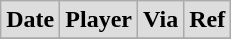<table class="wikitable">
<tr style="background:#ddd;">
<td><strong>Date</strong></td>
<td><strong>Player</strong></td>
<td><strong>Via</strong></td>
<td><strong>Ref</strong></td>
</tr>
<tr>
</tr>
</table>
